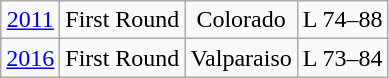<table class="wikitable">
<tr align="center">
<td><a href='#'>2011</a></td>
<td>First Round</td>
<td>Colorado</td>
<td>L 74–88</td>
</tr>
<tr align="center">
<td><a href='#'>2016</a></td>
<td>First Round</td>
<td>Valparaiso</td>
<td>L 73–84</td>
</tr>
</table>
